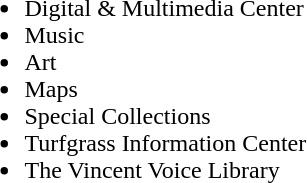<table>
<tr>
<td><br><ul><li>Digital & Multimedia Center</li><li>Music</li><li>Art</li><li>Maps</li><li>Special Collections</li><li>Turfgrass Information Center</li><li>The Vincent Voice Library</li></ul></td>
</tr>
</table>
